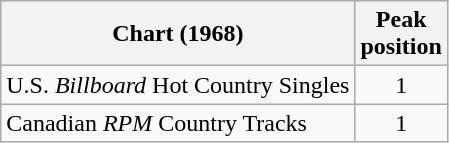<table class="wikitable sortable">
<tr>
<th align="left">Chart (1968)</th>
<th align="center">Peak<br>position</th>
</tr>
<tr>
<td align="left">U.S. <em>Billboard</em> Hot Country Singles</td>
<td align="center">1</td>
</tr>
<tr>
<td align="left">Canadian <em>RPM</em> Country Tracks</td>
<td align="center">1</td>
</tr>
</table>
